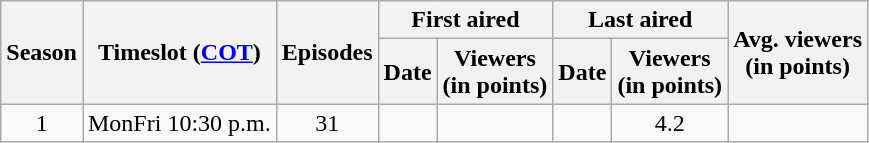<table class="wikitable" style="text-align: center">
<tr>
<th scope="col" rowspan="2">Season</th>
<th scope="col" rowspan="2">Timeslot (<a href='#'>COT</a>)</th>
<th scope="col" rowspan="2">Episodes</th>
<th scope="col" colspan="2">First aired</th>
<th scope="col" colspan="2">Last aired</th>
<th scope="col" rowspan="2">Avg. viewers<br>(in points)</th>
</tr>
<tr>
<th scope="col">Date</th>
<th scope="col">Viewers<br>(in points)</th>
<th scope="col">Date</th>
<th scope="col">Viewers<br>(in points)</th>
</tr>
<tr>
<td rowspan="1">1</td>
<td rowspan="2">MonFri 10:30 p.m.</td>
<td>31</td>
<td></td>
<td></td>
<td></td>
<td>4.2</td>
<td>  </td>
</tr>
</table>
